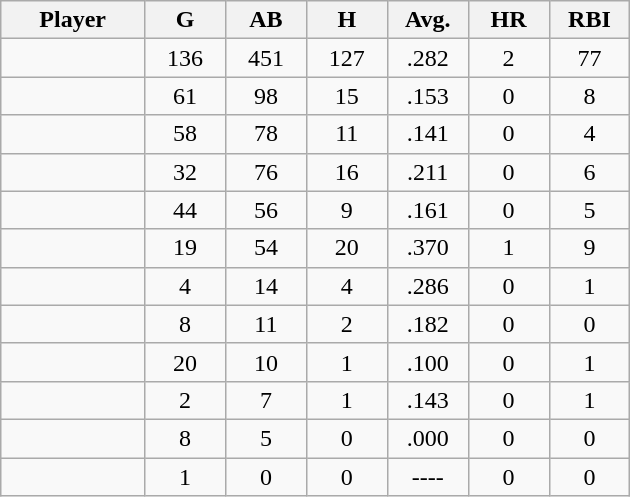<table class="wikitable sortable">
<tr>
<th bgcolor="#DDDDFF" width="16%">Player</th>
<th bgcolor="#DDDDFF" width="9%">G</th>
<th bgcolor="#DDDDFF" width="9%">AB</th>
<th bgcolor="#DDDDFF" width="9%">H</th>
<th bgcolor="#DDDDFF" width="9%">Avg.</th>
<th bgcolor="#DDDDFF" width="9%">HR</th>
<th bgcolor="#DDDDFF" width="9%">RBI</th>
</tr>
<tr align="center">
<td></td>
<td>136</td>
<td>451</td>
<td>127</td>
<td>.282</td>
<td>2</td>
<td>77</td>
</tr>
<tr align="center">
<td></td>
<td>61</td>
<td>98</td>
<td>15</td>
<td>.153</td>
<td>0</td>
<td>8</td>
</tr>
<tr align="center">
<td></td>
<td>58</td>
<td>78</td>
<td>11</td>
<td>.141</td>
<td>0</td>
<td>4</td>
</tr>
<tr align="center">
<td></td>
<td>32</td>
<td>76</td>
<td>16</td>
<td>.211</td>
<td>0</td>
<td>6</td>
</tr>
<tr align="center">
<td></td>
<td>44</td>
<td>56</td>
<td>9</td>
<td>.161</td>
<td>0</td>
<td>5</td>
</tr>
<tr align="center">
<td></td>
<td>19</td>
<td>54</td>
<td>20</td>
<td>.370</td>
<td>1</td>
<td>9</td>
</tr>
<tr align="center">
<td></td>
<td>4</td>
<td>14</td>
<td>4</td>
<td>.286</td>
<td>0</td>
<td>1</td>
</tr>
<tr align="center">
<td></td>
<td>8</td>
<td>11</td>
<td>2</td>
<td>.182</td>
<td>0</td>
<td>0</td>
</tr>
<tr align="center">
<td></td>
<td>20</td>
<td>10</td>
<td>1</td>
<td>.100</td>
<td>0</td>
<td>1</td>
</tr>
<tr align="center">
<td></td>
<td>2</td>
<td>7</td>
<td>1</td>
<td>.143</td>
<td>0</td>
<td>1</td>
</tr>
<tr align="center">
<td></td>
<td>8</td>
<td>5</td>
<td>0</td>
<td>.000</td>
<td>0</td>
<td>0</td>
</tr>
<tr align="center">
<td></td>
<td>1</td>
<td>0</td>
<td>0</td>
<td>----</td>
<td>0</td>
<td>0</td>
</tr>
</table>
